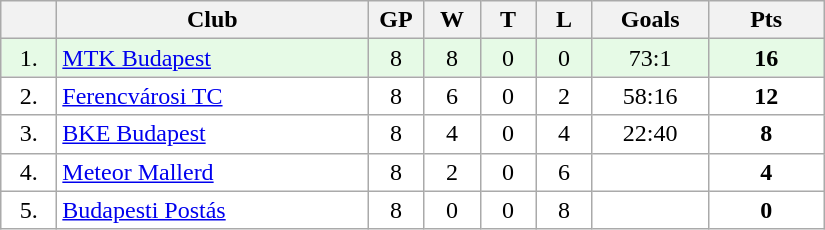<table class="wikitable">
<tr>
<th width="30"></th>
<th width="200">Club</th>
<th width="30">GP</th>
<th width="30">W</th>
<th width="30">T</th>
<th width="30">L</th>
<th width="70">Goals</th>
<th width="70">Pts</th>
</tr>
<tr bgcolor="#e6fae6" align="center">
<td>1.</td>
<td align="left"><a href='#'>MTK Budapest</a></td>
<td>8</td>
<td>8</td>
<td>0</td>
<td>0</td>
<td>73:1</td>
<td><strong>16</strong></td>
</tr>
<tr bgcolor="#FFFFFF" align="center">
<td>2.</td>
<td align="left"><a href='#'>Ferencvárosi TC</a></td>
<td>8</td>
<td>6</td>
<td>0</td>
<td>2</td>
<td>58:16</td>
<td><strong>12</strong></td>
</tr>
<tr bgcolor="#FFFFFF" align="center">
<td>3.</td>
<td align="left"><a href='#'>BKE Budapest</a></td>
<td>8</td>
<td>4</td>
<td>0</td>
<td>4</td>
<td>22:40</td>
<td><strong>8</strong></td>
</tr>
<tr bgcolor="#FFFFFF" align="center">
<td>4.</td>
<td align="left"><a href='#'>Meteor Mallerd</a></td>
<td>8</td>
<td>2</td>
<td>0</td>
<td>6</td>
<td></td>
<td><strong>4</strong></td>
</tr>
<tr bgcolor="#FFFFFF" align="center">
<td>5.</td>
<td align="left"><a href='#'>Budapesti Postás</a></td>
<td>8</td>
<td>0</td>
<td>0</td>
<td>8</td>
<td></td>
<td><strong>0</strong></td>
</tr>
</table>
